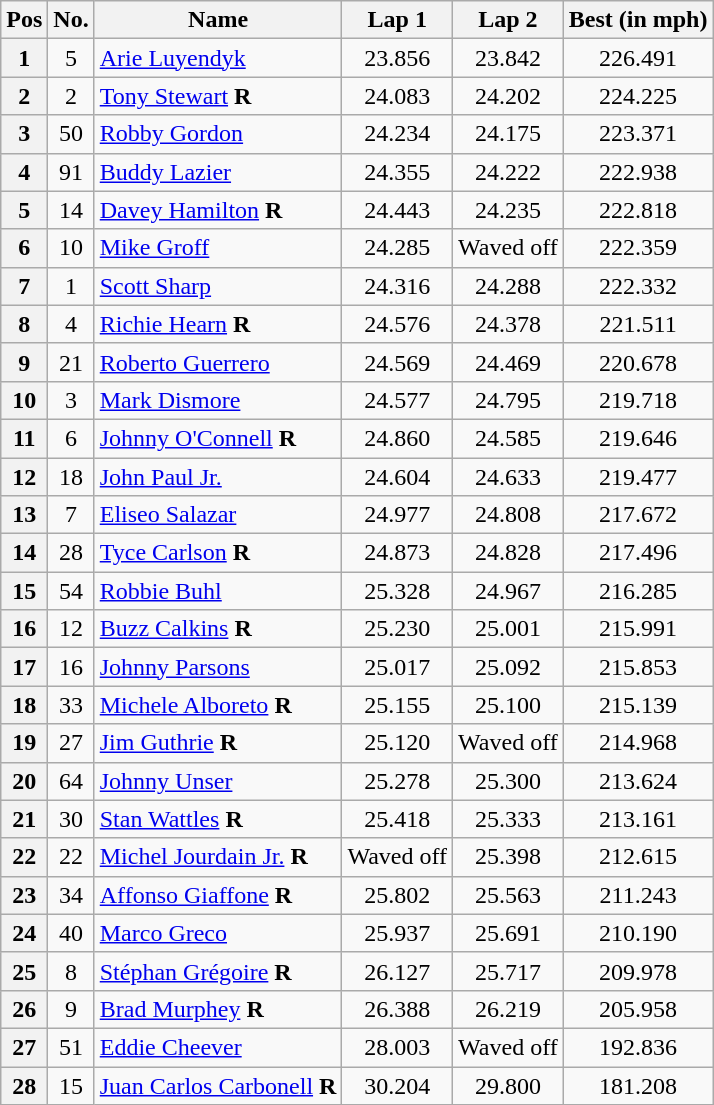<table class="wikitable sortable" " style="fontsize:95%">
<tr>
<th>Pos</th>
<th>No.</th>
<th>Name</th>
<th>Lap 1</th>
<th>Lap 2</th>
<th>Best (in mph)</th>
</tr>
<tr>
<th scope="row">1</th>
<td align=center>5</td>
<td> <a href='#'>Arie Luyendyk</a></td>
<td align="center">23.856</td>
<td align="center">23.842</td>
<td align="center">226.491</td>
</tr>
<tr>
<th scope="row">2</th>
<td align=center>2</td>
<td> <a href='#'>Tony Stewart</a> <strong><span>R</span></strong></td>
<td align="center">24.083</td>
<td align="center">24.202</td>
<td align="center">224.225</td>
</tr>
<tr>
<th scope="row">3</th>
<td align=center>50</td>
<td> <a href='#'>Robby Gordon</a></td>
<td align="center">24.234</td>
<td align="center">24.175</td>
<td align="center">223.371</td>
</tr>
<tr>
<th scope="row">4</th>
<td align=center>91</td>
<td> <a href='#'>Buddy Lazier</a></td>
<td align="center">24.355</td>
<td align="center">24.222</td>
<td align="center">222.938</td>
</tr>
<tr>
<th scope="row">5</th>
<td align=center>14</td>
<td> <a href='#'>Davey Hamilton</a> <strong><span>R</span></strong></td>
<td align="center">24.443</td>
<td align="center">24.235</td>
<td align="center">222.818</td>
</tr>
<tr>
<th scope="row">6</th>
<td align=center>10</td>
<td> <a href='#'>Mike Groff</a></td>
<td align="center">24.285</td>
<td align="center">Waved off</td>
<td align="center">222.359</td>
</tr>
<tr>
<th scope="row">7</th>
<td align=center>1</td>
<td> <a href='#'>Scott Sharp</a></td>
<td align="center">24.316</td>
<td align="center">24.288</td>
<td align="center">222.332</td>
</tr>
<tr>
<th scope="row">8</th>
<td align=center>4</td>
<td> <a href='#'>Richie Hearn</a> <strong><span>R</span></strong></td>
<td align="center">24.576</td>
<td align="center">24.378</td>
<td align="center">221.511</td>
</tr>
<tr>
<th scope="row">9</th>
<td align=center>21</td>
<td> <a href='#'>Roberto Guerrero</a></td>
<td align="center">24.569</td>
<td align="center">24.469</td>
<td align="center">220.678</td>
</tr>
<tr>
<th scope="row">10</th>
<td align=center>3</td>
<td> <a href='#'>Mark Dismore</a></td>
<td align="center">24.577</td>
<td align="center">24.795</td>
<td align="center">219.718</td>
</tr>
<tr>
<th scope="row">11</th>
<td align=center>6</td>
<td> <a href='#'>Johnny O'Connell</a> <strong><span>R</span></strong></td>
<td align="center">24.860</td>
<td align="center">24.585</td>
<td align="center">219.646</td>
</tr>
<tr>
<th scope="row">12</th>
<td align=center>18</td>
<td> <a href='#'>John Paul Jr.</a></td>
<td align="center">24.604</td>
<td align="center">24.633</td>
<td align="center">219.477</td>
</tr>
<tr>
<th scope="row">13</th>
<td align=center>7</td>
<td> <a href='#'>Eliseo Salazar</a></td>
<td align="center">24.977</td>
<td align="center">24.808</td>
<td align="center">217.672</td>
</tr>
<tr>
<th scope="row">14</th>
<td align=center>28</td>
<td> <a href='#'>Tyce Carlson</a> <strong><span>R</span></strong></td>
<td align="center">24.873</td>
<td align="center">24.828</td>
<td align="center">217.496</td>
</tr>
<tr>
<th scope="row">15</th>
<td align=center>54</td>
<td> <a href='#'>Robbie Buhl</a></td>
<td align="center">25.328</td>
<td align="center">24.967</td>
<td align="center">216.285</td>
</tr>
<tr>
<th scope="row">16</th>
<td align=center>12</td>
<td> <a href='#'>Buzz Calkins</a> <strong><span>R</span></strong></td>
<td align="center">25.230</td>
<td align="center">25.001</td>
<td align="center">215.991</td>
</tr>
<tr>
<th scope="row">17</th>
<td align=center>16</td>
<td> <a href='#'>Johnny Parsons</a></td>
<td align="center">25.017</td>
<td align="center">25.092</td>
<td align="center">215.853</td>
</tr>
<tr>
<th scope="row">18</th>
<td align=center>33</td>
<td> <a href='#'>Michele Alboreto</a> <strong><span>R</span></strong></td>
<td align="center">25.155</td>
<td align="center">25.100</td>
<td align="center">215.139</td>
</tr>
<tr>
<th scope="row">19</th>
<td align=center>27</td>
<td> <a href='#'>Jim Guthrie</a> <strong><span>R</span></strong></td>
<td align="center">25.120</td>
<td align="center">Waved off</td>
<td align="center">214.968</td>
</tr>
<tr>
<th scope="row">20</th>
<td align=center>64</td>
<td> <a href='#'>Johnny Unser</a></td>
<td align="center">25.278</td>
<td align="center">25.300</td>
<td align="center">213.624</td>
</tr>
<tr>
<th scope="row">21</th>
<td align=center>30</td>
<td> <a href='#'>Stan Wattles</a> <strong><span>R</span></strong></td>
<td align="center">25.418</td>
<td align="center">25.333</td>
<td align="center">213.161</td>
</tr>
<tr>
<th scope="row">22</th>
<td align=center>22</td>
<td> <a href='#'>Michel Jourdain Jr.</a> <strong><span>R</span></strong></td>
<td align="center">Waved off</td>
<td align="center">25.398</td>
<td align="center">212.615</td>
</tr>
<tr>
<th scope="row">23</th>
<td align=center>34</td>
<td> <a href='#'>Affonso Giaffone</a> <strong><span>R</span></strong></td>
<td align="center">25.802</td>
<td align="center">25.563</td>
<td align="center">211.243</td>
</tr>
<tr>
<th scope="row">24</th>
<td align=center>40</td>
<td> <a href='#'>Marco Greco</a></td>
<td align="center">25.937</td>
<td align="center">25.691</td>
<td align="center">210.190</td>
</tr>
<tr>
<th scope="row">25</th>
<td align=center>8</td>
<td> <a href='#'>Stéphan Grégoire</a> <strong><span>R</span></strong></td>
<td align="center">26.127</td>
<td align="center">25.717</td>
<td align="center">209.978</td>
</tr>
<tr>
<th scope="row">26</th>
<td align=center>9</td>
<td> <a href='#'>Brad Murphey</a> <strong><span>R</span></strong></td>
<td align="center">26.388</td>
<td align="center">26.219</td>
<td align="center">205.958</td>
</tr>
<tr>
<th scope="row">27</th>
<td align=center>51</td>
<td> <a href='#'>Eddie Cheever</a></td>
<td align="center">28.003</td>
<td align="center">Waved off</td>
<td align="center">192.836</td>
</tr>
<tr>
<th scope="row">28</th>
<td align=center>15</td>
<td> <a href='#'>Juan Carlos Carbonell</a> <strong><span>R</span></strong></td>
<td align="center">30.204</td>
<td align="center">29.800</td>
<td align="center">181.208</td>
</tr>
</table>
